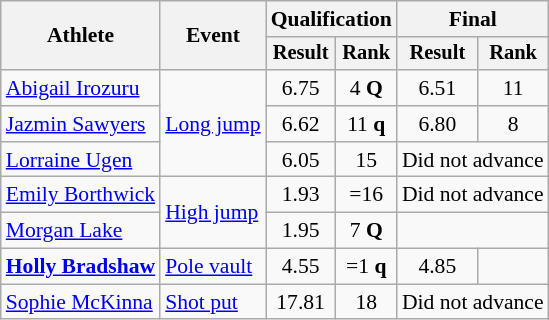<table class=wikitable style="font-size:90%; text-align:center;">
<tr>
<th rowspan=2>Athlete</th>
<th rowspan=2>Event</th>
<th colspan=2>Qualification</th>
<th colspan=2>Final</th>
</tr>
<tr style=font-size:95%>
<th>Result</th>
<th>Rank</th>
<th>Result</th>
<th>Rank</th>
</tr>
<tr>
<td align=left><a href='#'>Abigail Irozuru</a></td>
<td align=left rowspan=3><a href='#'>Long jump</a></td>
<td>6.75</td>
<td>4 <strong>Q</strong></td>
<td>6.51</td>
<td>11</td>
</tr>
<tr>
<td align=left><a href='#'>Jazmin Sawyers</a></td>
<td>6.62</td>
<td>11 <strong>q</strong></td>
<td>6.80</td>
<td>8</td>
</tr>
<tr>
<td align=left><a href='#'>Lorraine Ugen</a></td>
<td>6.05</td>
<td>15</td>
<td colspan="2">Did not advance</td>
</tr>
<tr>
<td align=left><a href='#'>Emily Borthwick</a></td>
<td align=left rowspan=2><a href='#'>High jump</a></td>
<td>1.93</td>
<td>=16</td>
<td colspan="2">Did not advance</td>
</tr>
<tr>
<td align=left><a href='#'>Morgan Lake</a></td>
<td>1.95</td>
<td>7 <strong>Q</strong></td>
<td colspan=2></td>
</tr>
<tr>
<td align=left><strong><a href='#'>Holly Bradshaw</a></strong></td>
<td align=left><a href='#'>Pole vault</a></td>
<td>4.55</td>
<td>=1 <strong>q</strong></td>
<td>4.85</td>
<td></td>
</tr>
<tr>
<td align=left><a href='#'>Sophie McKinna</a></td>
<td align=left><a href='#'>Shot put</a></td>
<td>17.81</td>
<td>18</td>
<td colspan="2">Did not advance</td>
</tr>
</table>
